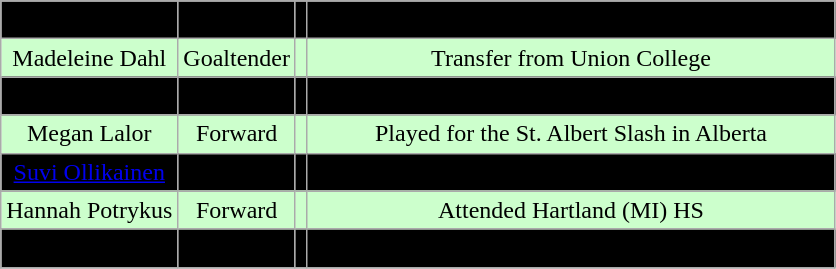<table class="wikitable">
<tr align="center">
</tr>
<tr align="center" bgcolor=" ">
<td>Taylor Crosby</td>
<td>Goaltender</td>
<td></td>
<td>Sister of NHL Star Sid Crosby</td>
</tr>
<tr align="center" bgcolor="#ccffcc">
<td>Madeleine Dahl</td>
<td>Goaltender</td>
<td></td>
<td>Transfer from Union College</td>
</tr>
<tr align="center" bgcolor=" ">
<td>Ivy Dynek</td>
<td>Forward</td>
<td></td>
<td>Played with Julia Tylke on Chicago Young Americans</td>
</tr>
<tr align="center" bgcolor="#ccffcc">
<td>Megan Lalor</td>
<td>Forward</td>
<td></td>
<td>Played for the St. Albert Slash in Alberta</td>
</tr>
<tr align="center" bgcolor=" ">
<td><a href='#'>Suvi Ollikainen</a></td>
<td>Forward</td>
<td></td>
<td>Member of Finnish National Team</td>
</tr>
<tr align="center" bgcolor="#ccffcc">
<td>Hannah Potrykus</td>
<td>Forward</td>
<td></td>
<td>Attended Hartland (MI) HS</td>
</tr>
<tr align="center" bgcolor=" ">
<td>Julia Tylke</td>
<td>Forward</td>
<td></td>
<td>Played with Chicago Young Americans</td>
</tr>
<tr align="center" bgcolor=" ">
</tr>
</table>
